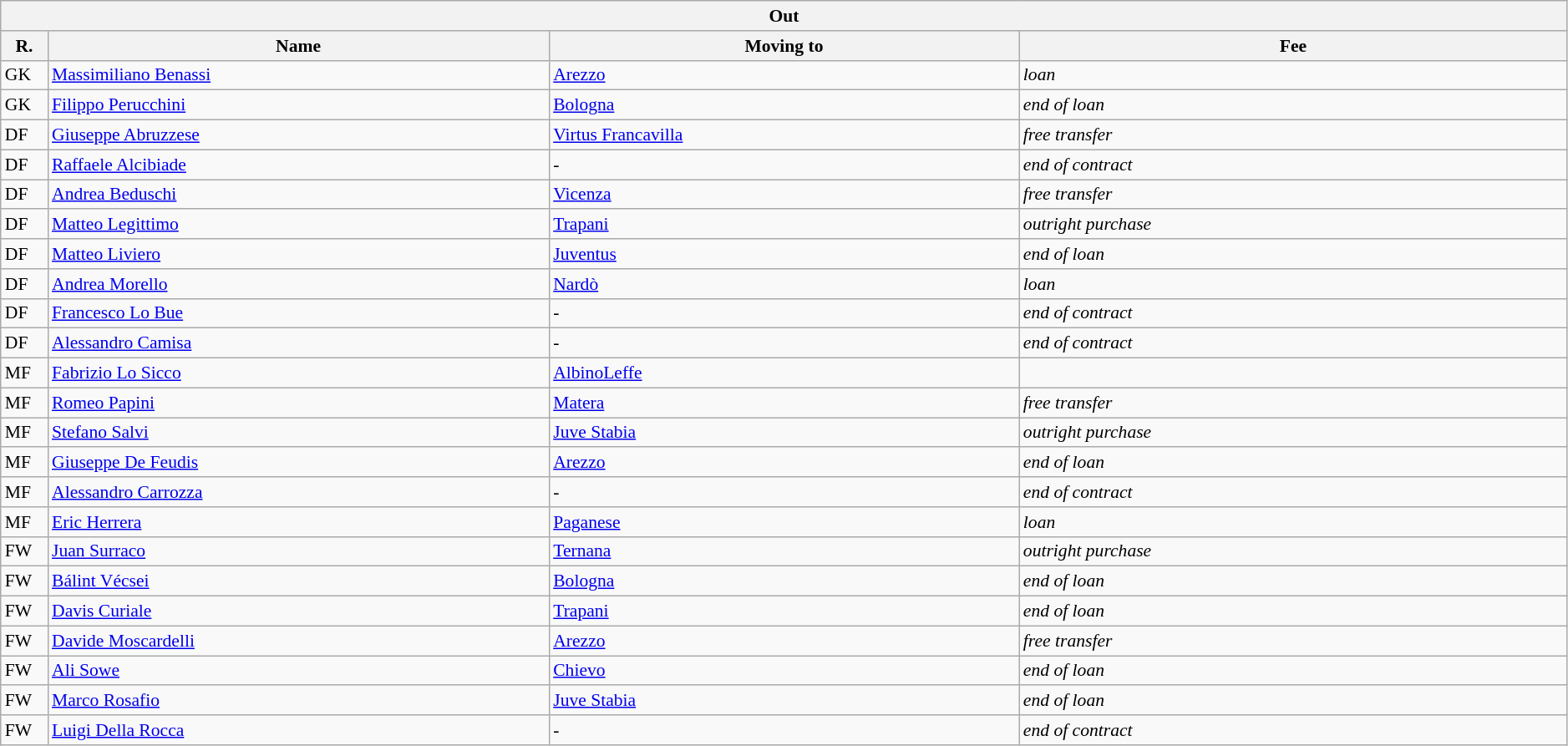<table class="wikitable" style="font-size:90%;width:99%;">
<tr>
<th colspan="4">Out</th>
</tr>
<tr>
<th width=3%>R.</th>
<th width=32%>Name</th>
<th width=30%>Moving to</th>
<th width=35%>Fee</th>
</tr>
<tr>
<td>GK</td>
<td> <a href='#'>Massimiliano Benassi</a></td>
<td>  <a href='#'>Arezzo</a></td>
<td><em>loan</em></td>
</tr>
<tr>
<td>GK</td>
<td> <a href='#'>Filippo Perucchini</a></td>
<td> <a href='#'>Bologna</a></td>
<td><em>end of loan</em></td>
</tr>
<tr>
<td>DF</td>
<td> <a href='#'>Giuseppe Abruzzese</a></td>
<td> <a href='#'>Virtus Francavilla</a></td>
<td><em>free transfer</em></td>
</tr>
<tr>
<td>DF</td>
<td> <a href='#'>Raffaele Alcibiade</a></td>
<td>-</td>
<td><em>end of contract</em></td>
</tr>
<tr>
<td>DF</td>
<td> <a href='#'>Andrea Beduschi</a></td>
<td> <a href='#'>Vicenza</a></td>
<td><em>free transfer</em></td>
</tr>
<tr>
<td>DF</td>
<td> <a href='#'>Matteo Legittimo</a></td>
<td> <a href='#'>Trapani</a></td>
<td><em>outright purchase</em></td>
</tr>
<tr>
<td>DF</td>
<td> <a href='#'>Matteo Liviero</a></td>
<td> <a href='#'>Juventus</a></td>
<td><em>end of loan</em></td>
</tr>
<tr>
<td>DF</td>
<td> <a href='#'>Andrea Morello</a></td>
<td> <a href='#'>Nardò</a></td>
<td><em>loan</em></td>
</tr>
<tr>
<td>DF</td>
<td> <a href='#'>Francesco Lo Bue</a></td>
<td>-</td>
<td><em>end of contract</em></td>
</tr>
<tr>
<td>DF</td>
<td> <a href='#'>Alessandro Camisa</a></td>
<td>-</td>
<td><em>end of contract</em></td>
</tr>
<tr>
<td>MF</td>
<td> <a href='#'>Fabrizio Lo Sicco</a></td>
<td> <a href='#'>AlbinoLeffe</a></td>
<td></td>
</tr>
<tr>
<td>MF</td>
<td> <a href='#'>Romeo Papini</a></td>
<td> <a href='#'>Matera</a></td>
<td><em>free transfer</em></td>
</tr>
<tr>
<td>MF</td>
<td> <a href='#'>Stefano Salvi</a></td>
<td>  <a href='#'>Juve Stabia</a></td>
<td><em>outright purchase</em></td>
</tr>
<tr>
<td>MF</td>
<td> <a href='#'>Giuseppe De Feudis</a></td>
<td>  <a href='#'>Arezzo</a></td>
<td><em>end of loan</em></td>
</tr>
<tr>
<td>MF</td>
<td> <a href='#'>Alessandro Carrozza</a></td>
<td>-</td>
<td><em>end of contract</em></td>
</tr>
<tr>
<td>MF</td>
<td> <a href='#'>Eric Herrera</a></td>
<td> <a href='#'>Paganese</a></td>
<td><em>loan</em></td>
</tr>
<tr>
<td>FW</td>
<td> <a href='#'>Juan Surraco</a></td>
<td>  <a href='#'>Ternana</a></td>
<td><em>outright purchase</em></td>
</tr>
<tr>
<td>FW</td>
<td> <a href='#'>Bálint Vécsei</a></td>
<td> <a href='#'>Bologna</a></td>
<td><em>end of loan</em></td>
</tr>
<tr>
<td>FW</td>
<td> <a href='#'>Davis Curiale</a></td>
<td> <a href='#'>Trapani</a></td>
<td><em>end of loan</em></td>
</tr>
<tr>
<td>FW</td>
<td> <a href='#'>Davide Moscardelli</a></td>
<td> <a href='#'>Arezzo</a></td>
<td><em>free transfer</em></td>
</tr>
<tr>
<td>FW</td>
<td> <a href='#'>Ali Sowe</a></td>
<td> <a href='#'>Chievo</a></td>
<td><em>end of loan</em></td>
</tr>
<tr>
<td>FW</td>
<td> <a href='#'>Marco Rosafio</a></td>
<td> <a href='#'>Juve Stabia</a></td>
<td><em>end of loan</em></td>
</tr>
<tr>
<td>FW</td>
<td> <a href='#'>Luigi Della Rocca</a></td>
<td>-</td>
<td><em>end of contract</em></td>
</tr>
</table>
